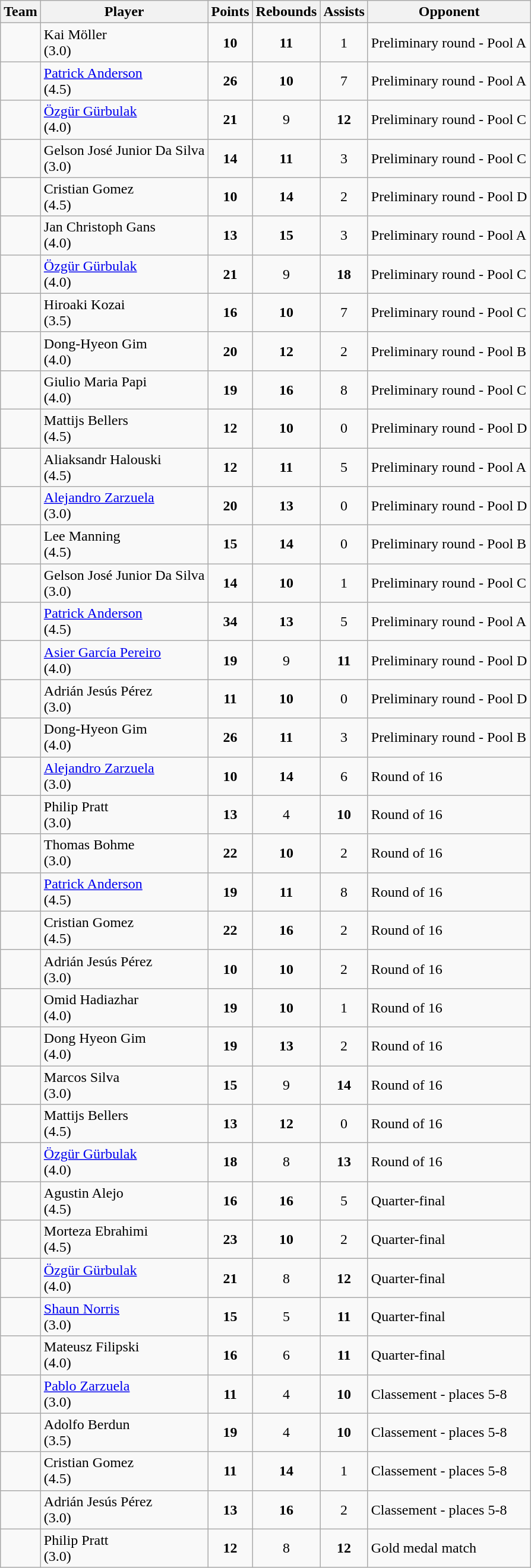<table class="wikitable sortable" style="text-align: center;">
<tr>
<th scope="col" align="center">Team</th>
<th scope="col" align="center">Player</th>
<th scope="col" align="center">Points</th>
<th scope="col" align="center">Rebounds</th>
<th scope="col" align="center">Assists</th>
<th scope="col" align="center">Opponent</th>
</tr>
<tr>
<td align="left"></td>
<td align="left">Kai Möller<br>(3.0)</td>
<td><strong>10</strong></td>
<td><strong>11</strong></td>
<td>1</td>
<td align="left">Preliminary round - Pool A<br></td>
</tr>
<tr>
<td align="left"></td>
<td align="left"><a href='#'>Patrick Anderson</a><br>(4.5)</td>
<td><strong>26</strong></td>
<td><strong>10</strong></td>
<td>7</td>
<td align="left">Preliminary round - Pool A<br></td>
</tr>
<tr>
<td align="left"></td>
<td align="left"><a href='#'>Özgür Gürbulak</a><br>(4.0)</td>
<td><strong>21</strong></td>
<td>9</td>
<td><strong>12</strong></td>
<td align="left">Preliminary round - Pool C<br></td>
</tr>
<tr>
<td align="left"></td>
<td align="left">Gelson José Junior Da Silva<br>(3.0)</td>
<td><strong>14</strong></td>
<td><strong>11</strong></td>
<td>3</td>
<td align="left">Preliminary round - Pool C<br></td>
</tr>
<tr>
<td align="left"></td>
<td align="left">Cristian Gomez<br>(4.5)</td>
<td><strong>10</strong></td>
<td><strong>14</strong></td>
<td>2</td>
<td align="left">Preliminary round - Pool D<br></td>
</tr>
<tr>
<td align="left"></td>
<td align="left">Jan Christoph Gans<br>(4.0)</td>
<td><strong>13</strong></td>
<td><strong>15</strong></td>
<td>3</td>
<td align="left">Preliminary round - Pool A<br></td>
</tr>
<tr>
<td align="left"></td>
<td align="left"><a href='#'>Özgür Gürbulak</a><br>(4.0)</td>
<td><strong>21</strong></td>
<td>9</td>
<td><strong>18</strong></td>
<td align="left">Preliminary round - Pool C<br></td>
</tr>
<tr>
<td align="left"></td>
<td align="left">Hiroaki Kozai<br>(3.5)</td>
<td><strong>16</strong></td>
<td><strong>10</strong></td>
<td>7</td>
<td align="left">Preliminary round - Pool C<br></td>
</tr>
<tr>
<td align="left"></td>
<td align="left">Dong-Hyeon Gim<br>(4.0)</td>
<td><strong>20</strong></td>
<td><strong>12</strong></td>
<td>2</td>
<td align="left">Preliminary round - Pool B<br></td>
</tr>
<tr>
<td align="left"></td>
<td align="left">Giulio Maria Papi<br>(4.0)</td>
<td><strong>19</strong></td>
<td><strong>16</strong></td>
<td>8</td>
<td align="left">Preliminary round - Pool C<br></td>
</tr>
<tr>
<td align="left"></td>
<td align="left">Mattijs Bellers<br>(4.5)</td>
<td><strong>12</strong></td>
<td><strong>10</strong></td>
<td>0</td>
<td align="left">Preliminary round - Pool D<br></td>
</tr>
<tr>
<td align="left"></td>
<td align="left">Aliaksandr Halouski<br>(4.5)</td>
<td><strong>12</strong></td>
<td><strong>11</strong></td>
<td>5</td>
<td align="left">Preliminary round - Pool A<br></td>
</tr>
<tr>
<td align="left"></td>
<td align="left"><a href='#'>Alejandro Zarzuela</a><br>(3.0)</td>
<td><strong>20</strong></td>
<td><strong>13</strong></td>
<td>0</td>
<td align="left">Preliminary round - Pool D<br></td>
</tr>
<tr>
<td align="left"></td>
<td align="left">Lee Manning<br>(4.5)</td>
<td><strong>15</strong></td>
<td><strong>14</strong></td>
<td>0</td>
<td align="left">Preliminary round - Pool B<br></td>
</tr>
<tr>
<td align="left"></td>
<td align="left">Gelson José Junior Da Silva<br>(3.0)</td>
<td><strong>14</strong></td>
<td><strong>10</strong></td>
<td>1</td>
<td align="left">Preliminary round - Pool C<br></td>
</tr>
<tr>
<td align="left"></td>
<td align="left"><a href='#'>Patrick Anderson</a><br>(4.5)</td>
<td><strong>34</strong></td>
<td><strong>13</strong></td>
<td>5</td>
<td align="left">Preliminary round - Pool A<br></td>
</tr>
<tr>
<td align="left"></td>
<td align="left"><a href='#'>Asier García Pereiro</a><br>(4.0)</td>
<td><strong>19</strong></td>
<td>9</td>
<td><strong>11</strong></td>
<td align="left">Preliminary round - Pool D<br></td>
</tr>
<tr>
<td align="left"></td>
<td align="left">Adrián Jesús Pérez<br>(3.0)</td>
<td><strong>11</strong></td>
<td><strong>10</strong></td>
<td>0</td>
<td align="left">Preliminary round - Pool D<br></td>
</tr>
<tr>
<td align="left"></td>
<td align="left">Dong-Hyeon Gim<br>(4.0)</td>
<td><strong>26</strong></td>
<td><strong>11</strong></td>
<td>3</td>
<td align="left">Preliminary round - Pool B<br></td>
</tr>
<tr>
<td align="left"></td>
<td align="left"><a href='#'>Alejandro Zarzuela</a><br>(3.0)</td>
<td><strong>10</strong></td>
<td><strong>14</strong></td>
<td>6</td>
<td align="left">Round of 16<br></td>
</tr>
<tr>
<td align="left"></td>
<td align="left">Philip Pratt<br>(3.0)</td>
<td><strong>13</strong></td>
<td>4</td>
<td><strong>10</strong></td>
<td align="left">Round of 16<br></td>
</tr>
<tr>
<td align="left"></td>
<td align="left">Thomas Bohme<br>(3.0)</td>
<td><strong>22</strong></td>
<td><strong>10</strong></td>
<td>2</td>
<td align="left">Round of 16<br></td>
</tr>
<tr>
<td align="left"></td>
<td align="left"><a href='#'>Patrick Anderson</a><br>(4.5)</td>
<td><strong>19</strong></td>
<td><strong>11</strong></td>
<td>8</td>
<td align="left">Round of 16<br></td>
</tr>
<tr>
<td align="left"></td>
<td align="left">Cristian Gomez<br>(4.5)</td>
<td><strong>22</strong></td>
<td><strong>16</strong></td>
<td>2</td>
<td align="left">Round of 16<br></td>
</tr>
<tr>
<td align="left"></td>
<td align="left">Adrián Jesús Pérez<br>(3.0)</td>
<td><strong>10</strong></td>
<td><strong>10</strong></td>
<td>2</td>
<td align="left">Round of 16<br></td>
</tr>
<tr>
<td align="left"></td>
<td align="left">Omid Hadiazhar <br>(4.0)</td>
<td><strong>19</strong></td>
<td><strong>10</strong></td>
<td>1</td>
<td align="left">Round of 16<br></td>
</tr>
<tr>
<td align="left"></td>
<td align="left">Dong Hyeon Gim <br>(4.0)</td>
<td><strong>19</strong></td>
<td><strong>13</strong></td>
<td>2</td>
<td align="left">Round of 16<br></td>
</tr>
<tr>
<td align="left"></td>
<td align="left">Marcos Silva <br>(3.0)</td>
<td><strong>15</strong></td>
<td>9</td>
<td><strong>14</strong></td>
<td align="left">Round of 16<br></td>
</tr>
<tr>
<td align="left"></td>
<td align="left">Mattijs Bellers  <br>(4.5)</td>
<td><strong>13</strong></td>
<td><strong>12</strong></td>
<td>0</td>
<td align="left">Round of 16<br></td>
</tr>
<tr>
<td align="left"></td>
<td align="left"><a href='#'>Özgür Gürbulak</a><br>(4.0)</td>
<td><strong>18</strong></td>
<td>8</td>
<td><strong>13</strong></td>
<td align="left">Round of 16<br></td>
</tr>
<tr>
<td align="left"></td>
<td align="left">Agustin Alejo  <br>(4.5)</td>
<td><strong>16</strong></td>
<td><strong>16</strong></td>
<td>5</td>
<td align="left">Quarter-final<br></td>
</tr>
<tr>
<td align="left"></td>
<td align="left">Morteza Ebrahimi  <br>(4.5)</td>
<td><strong>23</strong></td>
<td><strong>10</strong></td>
<td>2</td>
<td align="left">Quarter-final<br></td>
</tr>
<tr>
<td align="left"></td>
<td align="left"><a href='#'>Özgür Gürbulak</a><br>(4.0)</td>
<td><strong>21</strong></td>
<td>8</td>
<td><strong>12</strong></td>
<td align="left">Quarter-final<br></td>
</tr>
<tr>
<td align="left"></td>
<td align="left"><a href='#'>Shaun Norris</a><br>(3.0)</td>
<td><strong>15</strong></td>
<td>5</td>
<td><strong>11</strong></td>
<td align="left">Quarter-final<br></td>
</tr>
<tr>
<td align="left"></td>
<td align="left">Mateusz Filipski  <br>(4.0)</td>
<td><strong>16</strong></td>
<td>6</td>
<td><strong>11</strong></td>
<td align="left">Quarter-final<br></td>
</tr>
<tr>
<td align="left"></td>
<td align="left"><a href='#'>Pablo Zarzuela</a><br>(3.0)</td>
<td><strong>11</strong></td>
<td>4</td>
<td><strong>10</strong></td>
<td align="left">Classement - places 5-8<br></td>
</tr>
<tr>
<td align="left"></td>
<td align="left">Adolfo Berdun<br>(3.5)</td>
<td><strong>19</strong></td>
<td>4</td>
<td><strong>10</strong></td>
<td align="left">Classement - places 5-8<br></td>
</tr>
<tr>
<td align="left"></td>
<td align="left">Cristian Gomez<br>(4.5)</td>
<td><strong>11</strong></td>
<td><strong>14</strong></td>
<td>1</td>
<td align="left">Classement - places 5-8<br></td>
</tr>
<tr>
<td align="left"></td>
<td align="left">Adrián Jesús Pérez<br>(3.0)</td>
<td><strong>13</strong></td>
<td><strong>16</strong></td>
<td>2</td>
<td align="left">Classement - places 5-8<br></td>
</tr>
<tr>
<td align="left"></td>
<td align="left">Philip Pratt<br>(3.0)</td>
<td><strong>12</strong></td>
<td>8</td>
<td><strong>12</strong></td>
<td align="left">Gold medal match<br></td>
</tr>
</table>
